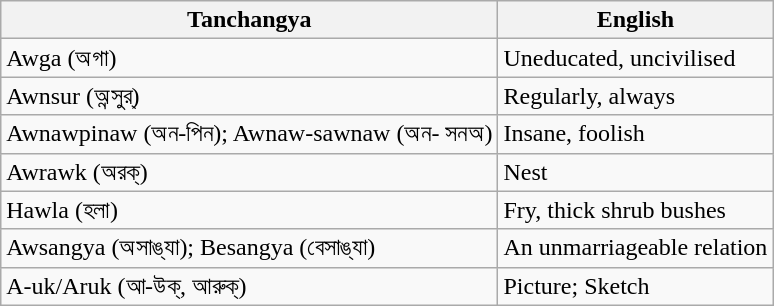<table class="wikitable">
<tr>
<th>Tanchangya</th>
<th>English</th>
</tr>
<tr>
<td>Awga (অগা)</td>
<td>Uneducated, uncivilised</td>
</tr>
<tr>
<td>Awnsur (অন্সুর্)</td>
<td>Regularly, always</td>
</tr>
<tr>
<td>Awnawpinaw (অন-পিন); Awnaw-sawnaw (অন- সনঅ)</td>
<td>Insane, foolish</td>
</tr>
<tr>
<td>Awrawk (অরক্)</td>
<td>Nest</td>
</tr>
<tr>
<td>Hawla (হলা)</td>
<td>Fry, thick shrub bushes</td>
</tr>
<tr>
<td>Awsangya (অসাঙ্যা); Besangya (বেসাঙ্যা)</td>
<td>An unmarriageable relation</td>
</tr>
<tr>
<td>A-uk/Aruk (আ-উক্, আরুক্)</td>
<td>Picture; Sketch</td>
</tr>
</table>
